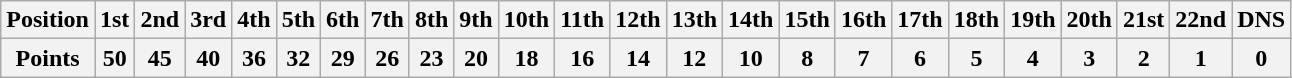<table class="wikitable">
<tr>
<th>Position</th>
<th>1st</th>
<th>2nd</th>
<th>3rd</th>
<th>4th</th>
<th>5th</th>
<th>6th</th>
<th>7th</th>
<th>8th</th>
<th>9th</th>
<th>10th</th>
<th>11th</th>
<th>12th</th>
<th>13th</th>
<th>14th</th>
<th>15th</th>
<th>16th</th>
<th>17th</th>
<th>18th</th>
<th>19th</th>
<th>20th</th>
<th>21st</th>
<th>22nd</th>
<th>DNS</th>
</tr>
<tr>
<th>Points</th>
<th>50</th>
<th>45</th>
<th>40</th>
<th>36</th>
<th>32</th>
<th>29</th>
<th>26</th>
<th>23</th>
<th>20</th>
<th>18</th>
<th>16</th>
<th>14</th>
<th>12</th>
<th>10</th>
<th>8</th>
<th>7</th>
<th>6</th>
<th>5</th>
<th>4</th>
<th>3</th>
<th>2</th>
<th>1</th>
<th>0</th>
</tr>
</table>
